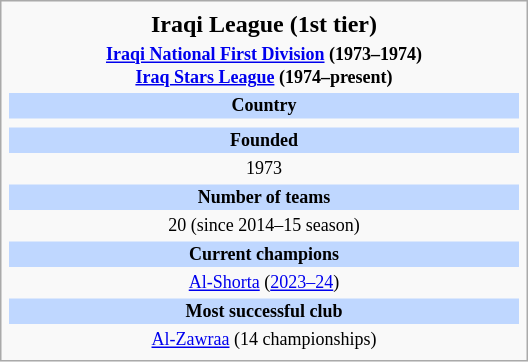<table class="infobox football" style="width: 22em; text-align: center;">
<tr>
<th style="font-size: 16px;">Iraqi League (1st tier)</th>
</tr>
<tr>
<th style="font-size: 12px;"><a href='#'>Iraqi National First Division</a> (1973–1974)<br><a href='#'>Iraq Stars League</a> (1974–present)</th>
</tr>
<tr>
<td style="font-size: 12px; background: #BFD7FF;"><strong>Country</strong></td>
</tr>
<tr>
<td style="font-size: 12px;"></td>
</tr>
<tr>
<td style="font-size: 12px; background: #BFD7FF;"><strong>Founded</strong></td>
</tr>
<tr>
<td style="font-size: 12px;">1973</td>
</tr>
<tr>
<td style="font-size: 12px; background: #BFD7FF;"><strong>Number of teams</strong></td>
</tr>
<tr>
<td style="font-size: 12px;">20 (since 2014–15 season)</td>
</tr>
<tr>
<td style="font-size: 12px; background: #BFD7FF;"><strong>Current champions</strong></td>
</tr>
<tr>
<td style="font-size: 12px;"><a href='#'>Al-Shorta</a> (<a href='#'>2023–24</a>)</td>
</tr>
<tr>
<td style="font-size: 12px; background: #BFD7FF;"><strong>Most successful club</strong></td>
</tr>
<tr>
<td style="font-size: 12px;"><a href='#'>Al-Zawraa</a> (14 championships)</td>
</tr>
</table>
